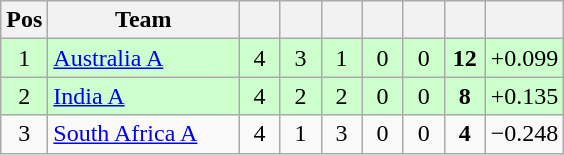<table class="wikitable">
<tr>
<th>Pos</th>
<th style="width:120px;">Team</th>
<th width="20"></th>
<th width="20"></th>
<th width="20"></th>
<th width="20"></th>
<th width="20"></th>
<th width="20"></th>
<th><a href='#'></a></th>
</tr>
<tr style="text-align:center; background:#cfc;">
<td>1</td>
<td style="text-align:left;"><a href='#'>Australia A</a></td>
<td>4</td>
<td>3</td>
<td>1</td>
<td>0</td>
<td>0</td>
<td><strong>12</strong></td>
<td>+0.099</td>
</tr>
<tr style="text-align:center; background:#cfc;">
<td>2</td>
<td style="text-align:left;"><a href='#'>India A</a></td>
<td>4</td>
<td>2</td>
<td>2</td>
<td>0</td>
<td>0</td>
<td><strong>8</strong></td>
<td>+0.135</td>
</tr>
<tr style="text-align:center;">
<td>3</td>
<td style="text-align:left;"><a href='#'>South Africa A</a></td>
<td>4</td>
<td>1</td>
<td>3</td>
<td>0</td>
<td>0</td>
<td><strong>4</strong></td>
<td>−0.248</td>
</tr>
</table>
